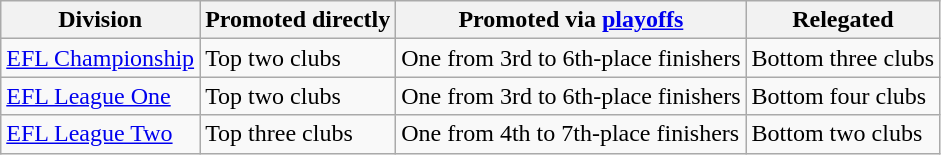<table class="wikitable">
<tr>
<th>Division</th>
<th>Promoted directly</th>
<th>Promoted via <a href='#'>playoffs</a></th>
<th>Relegated</th>
</tr>
<tr>
<td><a href='#'>EFL Championship</a></td>
<td>Top two clubs</td>
<td>One from 3rd to 6th-place finishers</td>
<td>Bottom three clubs</td>
</tr>
<tr>
<td><a href='#'>EFL League One</a></td>
<td>Top two clubs</td>
<td>One from 3rd to 6th-place finishers</td>
<td>Bottom four clubs</td>
</tr>
<tr>
<td><a href='#'>EFL League Two</a></td>
<td>Top three clubs</td>
<td>One from 4th to 7th-place finishers</td>
<td>Bottom two clubs</td>
</tr>
</table>
